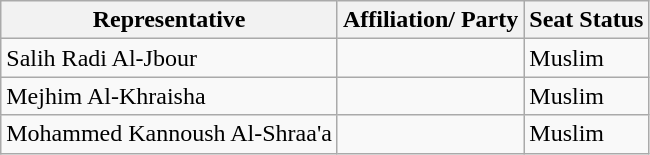<table class="wikitable">
<tr>
<th>Representative</th>
<th>Affiliation/ Party</th>
<th>Seat Status</th>
</tr>
<tr>
<td>Salih Radi Al-Jbour</td>
<td></td>
<td>Muslim</td>
</tr>
<tr>
<td>Mejhim Al-Khraisha</td>
<td></td>
<td>Muslim</td>
</tr>
<tr>
<td>Mohammed Kannoush Al-Shraa'a</td>
<td></td>
<td>Muslim</td>
</tr>
</table>
